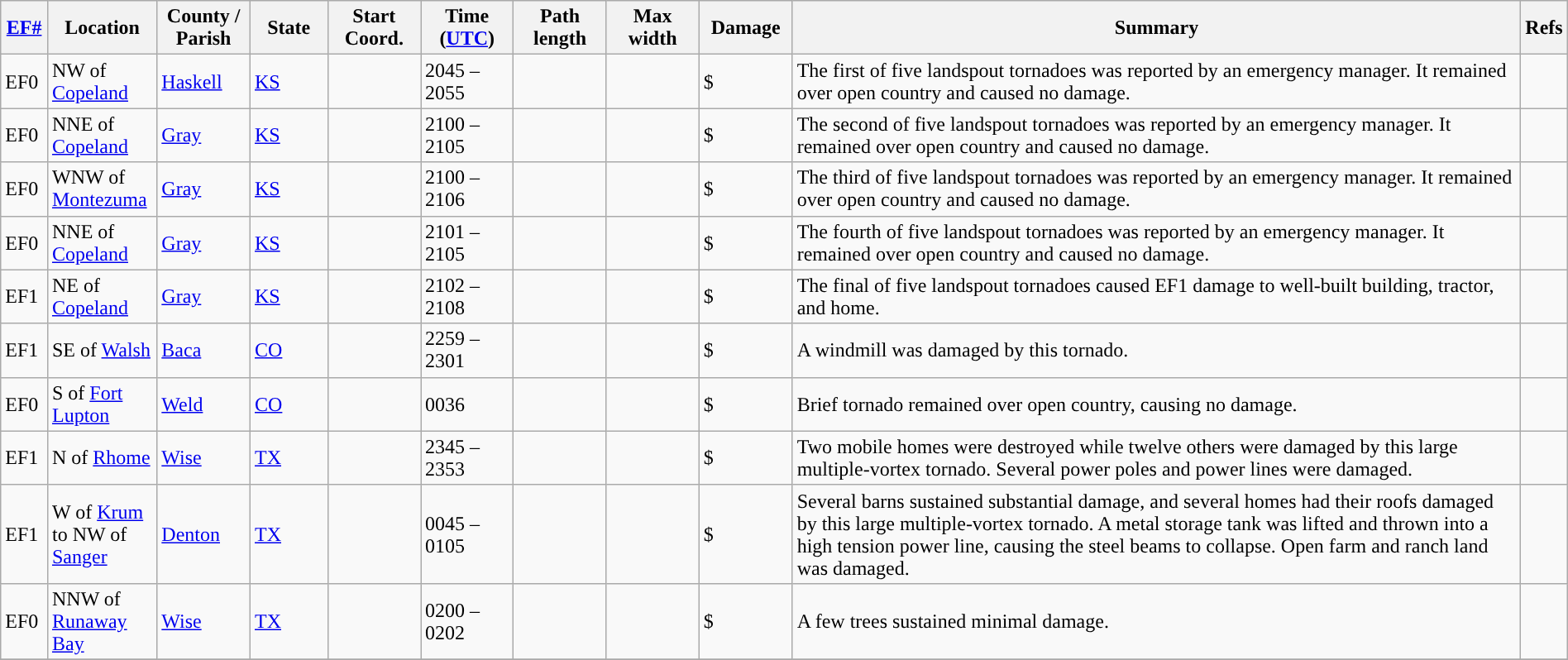<table class="wikitable sortable" style="width:100%;">
<tr>
<th scope="col" width="3%" align="center"><a href='#'>EF#</a></th>
<th scope="col" width="7%" align="center" class="unsortable">Location</th>
<th scope="col" width="6%" align="center" class="unsortable">County / Parish</th>
<th scope="col" width="5%" align="center">State</th>
<th scope="col" width="6%" align="center">Start Coord.</th>
<th scope="col" width="6%" align="center">Time (<a href='#'>UTC</a>)</th>
<th scope="col" width="6%" align="center">Path length</th>
<th scope="col" width="6%" align="center">Max width</th>
<th scope="col" width="6%" align="center">Damage</th>
<th scope="col" width="48%" class="unsortable" align="center">Summary</th>
<th scope="col" width="48%" class="unsortable" align="center">Refs</th>
</tr>
<tr>
<td>EF0</td>
<td>NW of <a href='#'>Copeland</a></td>
<td><a href='#'>Haskell</a></td>
<td><a href='#'>KS</a></td>
<td></td>
<td>2045 – 2055</td>
<td></td>
<td></td>
<td>$</td>
<td>The first of five landspout tornadoes was reported by an emergency manager. It remained over open country and caused no damage.</td>
<td></td>
</tr>
<tr>
<td>EF0</td>
<td>NNE of <a href='#'>Copeland</a></td>
<td><a href='#'>Gray</a></td>
<td><a href='#'>KS</a></td>
<td></td>
<td>2100 – 2105</td>
<td></td>
<td></td>
<td>$</td>
<td>The second of five landspout tornadoes was reported by an emergency manager. It remained over open country and caused no damage.</td>
<td></td>
</tr>
<tr>
<td>EF0</td>
<td>WNW of <a href='#'>Montezuma</a></td>
<td><a href='#'>Gray</a></td>
<td><a href='#'>KS</a></td>
<td></td>
<td>2100 – 2106</td>
<td></td>
<td></td>
<td>$</td>
<td>The third of five landspout tornadoes was reported by an emergency manager. It remained over open country and caused no damage.</td>
<td></td>
</tr>
<tr>
<td>EF0</td>
<td>NNE of <a href='#'>Copeland</a></td>
<td><a href='#'>Gray</a></td>
<td><a href='#'>KS</a></td>
<td></td>
<td>2101 – 2105</td>
<td></td>
<td></td>
<td>$</td>
<td>The fourth of five landspout tornadoes was reported by an emergency manager. It remained over open country and caused no damage.</td>
<td></td>
</tr>
<tr>
<td>EF1</td>
<td>NE of <a href='#'>Copeland</a></td>
<td><a href='#'>Gray</a></td>
<td><a href='#'>KS</a></td>
<td></td>
<td>2102 – 2108</td>
<td></td>
<td></td>
<td>$</td>
<td>The final of five landspout tornadoes caused EF1 damage to well-built building, tractor, and home.</td>
<td></td>
</tr>
<tr>
<td>EF1</td>
<td>SE of <a href='#'>Walsh</a></td>
<td><a href='#'>Baca</a></td>
<td><a href='#'>CO</a></td>
<td></td>
<td>2259 – 2301</td>
<td></td>
<td></td>
<td>$</td>
<td>A windmill was damaged by this tornado.</td>
<td></td>
</tr>
<tr>
<td>EF0</td>
<td>S of <a href='#'>Fort Lupton</a></td>
<td><a href='#'>Weld</a></td>
<td><a href='#'>CO</a></td>
<td></td>
<td>0036</td>
<td></td>
<td></td>
<td>$</td>
<td>Brief tornado remained over open country, causing no damage.</td>
<td></td>
</tr>
<tr>
<td>EF1</td>
<td>N of <a href='#'>Rhome</a></td>
<td><a href='#'>Wise</a></td>
<td><a href='#'>TX</a></td>
<td></td>
<td>2345 – 2353</td>
<td></td>
<td></td>
<td>$</td>
<td>Two mobile homes were destroyed while twelve others were damaged by this large multiple-vortex tornado. Several power poles and power lines were damaged.</td>
<td></td>
</tr>
<tr>
<td>EF1</td>
<td>W of <a href='#'>Krum</a> to NW of <a href='#'>Sanger</a></td>
<td><a href='#'>Denton</a></td>
<td><a href='#'>TX</a></td>
<td></td>
<td>0045 – 0105</td>
<td></td>
<td></td>
<td>$</td>
<td>Several barns sustained substantial damage, and several homes had their roofs damaged by this large multiple-vortex tornado. A metal storage tank was lifted and thrown into a high tension power line, causing the steel beams to collapse. Open farm and ranch land was damaged.</td>
<td></td>
</tr>
<tr>
<td>EF0</td>
<td>NNW of <a href='#'>Runaway Bay</a></td>
<td><a href='#'>Wise</a></td>
<td><a href='#'>TX</a></td>
<td></td>
<td>0200 – 0202</td>
<td></td>
<td></td>
<td>$</td>
<td>A few trees sustained minimal damage.</td>
<td></td>
</tr>
<tr>
</tr>
</table>
